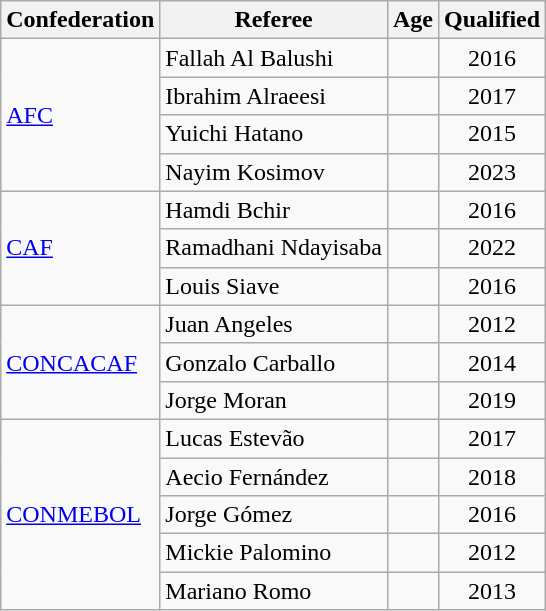<table class="wikitable">
<tr>
<th>Confederation</th>
<th>Referee</th>
<th>Age</th>
<th>Qualified</th>
</tr>
<tr>
<td rowspan="4"><a href='#'>AFC</a></td>
<td> Fallah Al Balushi</td>
<td align=center></td>
<td align=center>2016</td>
</tr>
<tr>
<td> Ibrahim Alraeesi</td>
<td align=center></td>
<td align=center>2017</td>
</tr>
<tr>
<td> Yuichi Hatano</td>
<td align=center></td>
<td align=center>2015</td>
</tr>
<tr>
<td> Nayim Kosimov</td>
<td align=center></td>
<td align=center>2023</td>
</tr>
<tr>
<td rowspan="3"><a href='#'>CAF</a></td>
<td> Hamdi Bchir</td>
<td align=center></td>
<td align=center>2016</td>
</tr>
<tr>
<td> Ramadhani Ndayisaba</td>
<td align=center></td>
<td align=center>2022</td>
</tr>
<tr>
<td> Louis Siave</td>
<td align=center></td>
<td align=center>2016</td>
</tr>
<tr>
<td rowspan="3"><a href='#'>CONCACAF</a></td>
<td> Juan Angeles</td>
<td align=center></td>
<td align=center>2012</td>
</tr>
<tr>
<td> Gonzalo Carballo</td>
<td align=center></td>
<td align=center>2014</td>
</tr>
<tr>
<td> Jorge Moran</td>
<td align=center></td>
<td align=center>2019</td>
</tr>
<tr>
<td rowspan="5"><a href='#'>CONMEBOL</a></td>
<td> Lucas Estevão</td>
<td align=center></td>
<td align=center>2017</td>
</tr>
<tr>
<td> Aecio Fernández</td>
<td align=center></td>
<td align=center>2018</td>
</tr>
<tr>
<td> Jorge Gómez</td>
<td align=center></td>
<td align=center>2016</td>
</tr>
<tr>
<td> Mickie Palomino</td>
<td align=center></td>
<td align=center>2012</td>
</tr>
<tr>
<td> Mariano Romo</td>
<td align=center></td>
<td align=center>2013</td>
</tr>
</table>
